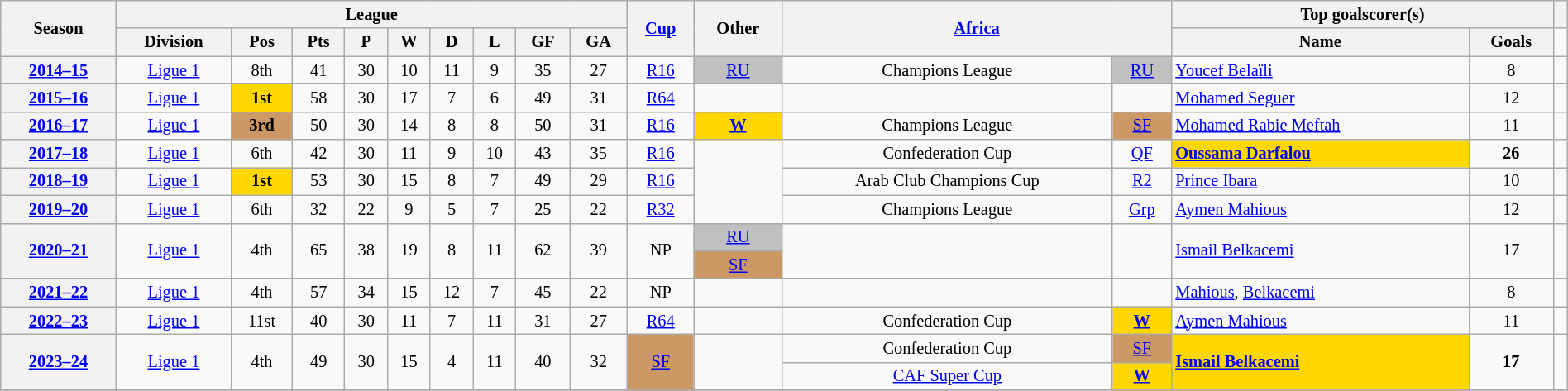<table class="wikitable" style="text-align:center; font-size:85%;width:100%; text-align:center">
<tr>
<th rowspan=2>Season</th>
<th colspan=9>League</th>
<th rowspan=2><a href='#'>Cup</a></th>
<th rowspan=2>Other</th>
<th rowspan=2 colspan=2><a href='#'>Africa</a></th>
<th colspan=2>Top goalscorer(s)</th>
<th colspan=2></th>
</tr>
<tr>
<th>Division</th>
<th>Pos</th>
<th>Pts</th>
<th>P</th>
<th>W</th>
<th>D</th>
<th>L</th>
<th>GF</th>
<th>GA</th>
<th>Name</th>
<th>Goals</th>
</tr>
<tr>
<th><a href='#'>2014–15</a></th>
<td><a href='#'>Ligue 1</a></td>
<td>8th</td>
<td>41</td>
<td>30</td>
<td>10</td>
<td>11</td>
<td>9</td>
<td>35</td>
<td>27</td>
<td><a href='#'>R16</a></td>
<td bgcolor=silver><a href='#'>RU</a></td>
<td>Champions League</td>
<td bgcolor=silver><a href='#'>RU</a></td>
<td align=left><a href='#'>Youcef Belaïli</a></td>
<td>8</td>
<td></td>
</tr>
<tr>
<th><a href='#'>2015–16</a></th>
<td><a href='#'>Ligue 1</a></td>
<td bgcolor=gold><strong>1st</strong></td>
<td>58</td>
<td>30</td>
<td>17</td>
<td>7</td>
<td>6</td>
<td>49</td>
<td>31</td>
<td><a href='#'>R64</a></td>
<td></td>
<td></td>
<td></td>
<td align=left><a href='#'>Mohamed Seguer</a></td>
<td>12</td>
<td></td>
</tr>
<tr>
<th><a href='#'>2016–17</a></th>
<td><a href='#'>Ligue 1</a></td>
<td bgcolor=#cc9966><strong>3rd</strong></td>
<td>50</td>
<td>30</td>
<td>14</td>
<td>8</td>
<td>8</td>
<td>50</td>
<td>31</td>
<td><a href='#'>R16</a></td>
<td bgcolor=gold><a href='#'><strong>W</strong></a></td>
<td>Champions League</td>
<td bgcolor=#cc9966><a href='#'>SF</a></td>
<td align=left><a href='#'>Mohamed Rabie Meftah</a></td>
<td>11</td>
<td></td>
</tr>
<tr>
<th><a href='#'>2017–18</a></th>
<td><a href='#'>Ligue 1</a></td>
<td>6th</td>
<td>42</td>
<td>30</td>
<td>11</td>
<td>9</td>
<td>10</td>
<td>43</td>
<td>35</td>
<td><a href='#'>R16</a></td>
<td rowspan="3"></td>
<td>Confederation Cup</td>
<td><a href='#'>QF</a></td>
<td align=left bgcolor=gold><strong><a href='#'>Oussama Darfalou</a></strong></td>
<td><strong>26</strong></td>
<td></td>
</tr>
<tr>
<th><a href='#'>2018–19</a></th>
<td><a href='#'>Ligue 1</a></td>
<td bgcolor=gold><strong>1st</strong></td>
<td>53</td>
<td>30</td>
<td>15</td>
<td>8</td>
<td>7</td>
<td>49</td>
<td>29</td>
<td><a href='#'>R16</a></td>
<td>Arab Club Champions Cup</td>
<td><a href='#'>R2</a></td>
<td align=left><a href='#'>Prince Ibara</a></td>
<td>10</td>
<td></td>
</tr>
<tr>
<th><a href='#'>2019–20</a></th>
<td><a href='#'>Ligue 1</a></td>
<td>6th</td>
<td>32</td>
<td>22</td>
<td>9</td>
<td>5</td>
<td>7</td>
<td>25</td>
<td>22</td>
<td><a href='#'>R32</a></td>
<td>Champions League</td>
<td><a href='#'>Grp</a></td>
<td align=left><a href='#'>Aymen Mahious</a></td>
<td>12</td>
<td></td>
</tr>
<tr>
<th rowspan="2"><a href='#'>2020–21</a></th>
<td rowspan="2"><a href='#'>Ligue 1</a></td>
<td rowspan="2">4th</td>
<td rowspan="2">65</td>
<td rowspan="2">38</td>
<td rowspan="2">19</td>
<td rowspan="2">8</td>
<td rowspan="2">11</td>
<td rowspan="2">62</td>
<td rowspan="2">39</td>
<td rowspan="2">NP</td>
<td bgcolor=silver><a href='#'>RU</a></td>
<td rowspan="2"></td>
<td rowspan="2"></td>
<td rowspan="2" align=left><a href='#'>Ismail Belkacemi</a></td>
<td rowspan="2">17</td>
<td rowspan="2"></td>
</tr>
<tr>
<td bgcolor=#cc9966><a href='#'>SF</a></td>
</tr>
<tr>
<th><a href='#'>2021–22</a></th>
<td><a href='#'>Ligue 1</a></td>
<td>4th</td>
<td>57</td>
<td>34</td>
<td>15</td>
<td>12</td>
<td>7</td>
<td>45</td>
<td>22</td>
<td>NP</td>
<td></td>
<td></td>
<td></td>
<td align=left><a href='#'>Mahious</a>, <a href='#'>Belkacemi</a></td>
<td>8</td>
<td></td>
</tr>
<tr>
<th><a href='#'>2022–23</a></th>
<td><a href='#'>Ligue 1</a></td>
<td>11st</td>
<td>40</td>
<td>30</td>
<td>11</td>
<td>7</td>
<td>11</td>
<td>31</td>
<td>27</td>
<td><a href='#'>R64</a></td>
<td></td>
<td>Confederation Cup</td>
<td bgcolor=gold><a href='#'><strong>W</strong></a></td>
<td align=left><a href='#'>Aymen Mahious</a></td>
<td>11</td>
<td></td>
</tr>
<tr>
<th rowspan="2"><a href='#'>2023–24</a></th>
<td rowspan="2"><a href='#'>Ligue 1</a></td>
<td rowspan="2">4th</td>
<td rowspan="2">49</td>
<td rowspan="2">30</td>
<td rowspan="2">15</td>
<td rowspan="2">4</td>
<td rowspan="2">11</td>
<td rowspan="2">40</td>
<td rowspan="2">32</td>
<td rowspan="2" bgcolor=#cc9966><a href='#'>SF</a></td>
<td rowspan="2"></td>
<td>Confederation Cup</td>
<td bgcolor=#cc9966><a href='#'>SF</a></td>
<td rowspan="2" align=left bgcolor=gold><strong><a href='#'>Ismail Belkacemi</a></strong></td>
<td rowspan="2"><strong>17</strong></td>
<td rowspan="2"></td>
</tr>
<tr>
<td><a href='#'>CAF Super Cup</a></td>
<td bgcolor=gold><a href='#'><strong>W</strong></a></td>
</tr>
<tr>
</tr>
</table>
